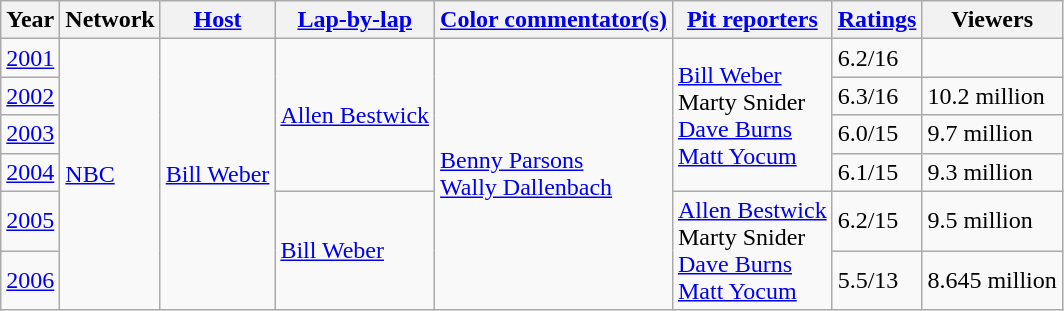<table class="wikitable">
<tr>
<th>Year</th>
<th>Network</th>
<th><a href='#'>Host</a></th>
<th><a href='#'>Lap-by-lap</a></th>
<th><a href='#'>Color commentator(s)</a></th>
<th><a href='#'>Pit reporters</a></th>
<th><a href='#'>Ratings</a></th>
<th>Viewers</th>
</tr>
<tr>
<td><a href='#'>2001</a></td>
<td rowspan=6><a href='#'>NBC</a></td>
<td rowspan=6><a href='#'>Bill Weber</a></td>
<td rowspan=4><a href='#'>Allen Bestwick</a></td>
<td rowspan=6><a href='#'>Benny Parsons</a><br><a href='#'>Wally Dallenbach</a></td>
<td rowspan=4><a href='#'>Bill Weber</a><br>Marty Snider<br><a href='#'>Dave Burns</a><br><a href='#'>Matt Yocum</a></td>
<td>6.2/16</td>
<td></td>
</tr>
<tr>
<td><a href='#'>2002</a></td>
<td>6.3/16</td>
<td>10.2 million</td>
</tr>
<tr>
<td><a href='#'>2003</a></td>
<td>6.0/15</td>
<td>9.7 million</td>
</tr>
<tr>
<td><a href='#'>2004</a></td>
<td>6.1/15</td>
<td>9.3 million</td>
</tr>
<tr>
<td><a href='#'>2005</a></td>
<td rowspan=2><a href='#'>Bill Weber</a></td>
<td rowspan=2><a href='#'>Allen Bestwick</a><br>Marty Snider<br><a href='#'>Dave Burns</a><br><a href='#'>Matt Yocum</a></td>
<td>6.2/15</td>
<td>9.5 million</td>
</tr>
<tr>
<td><a href='#'>2006</a></td>
<td>5.5/13</td>
<td>8.645 million</td>
</tr>
</table>
